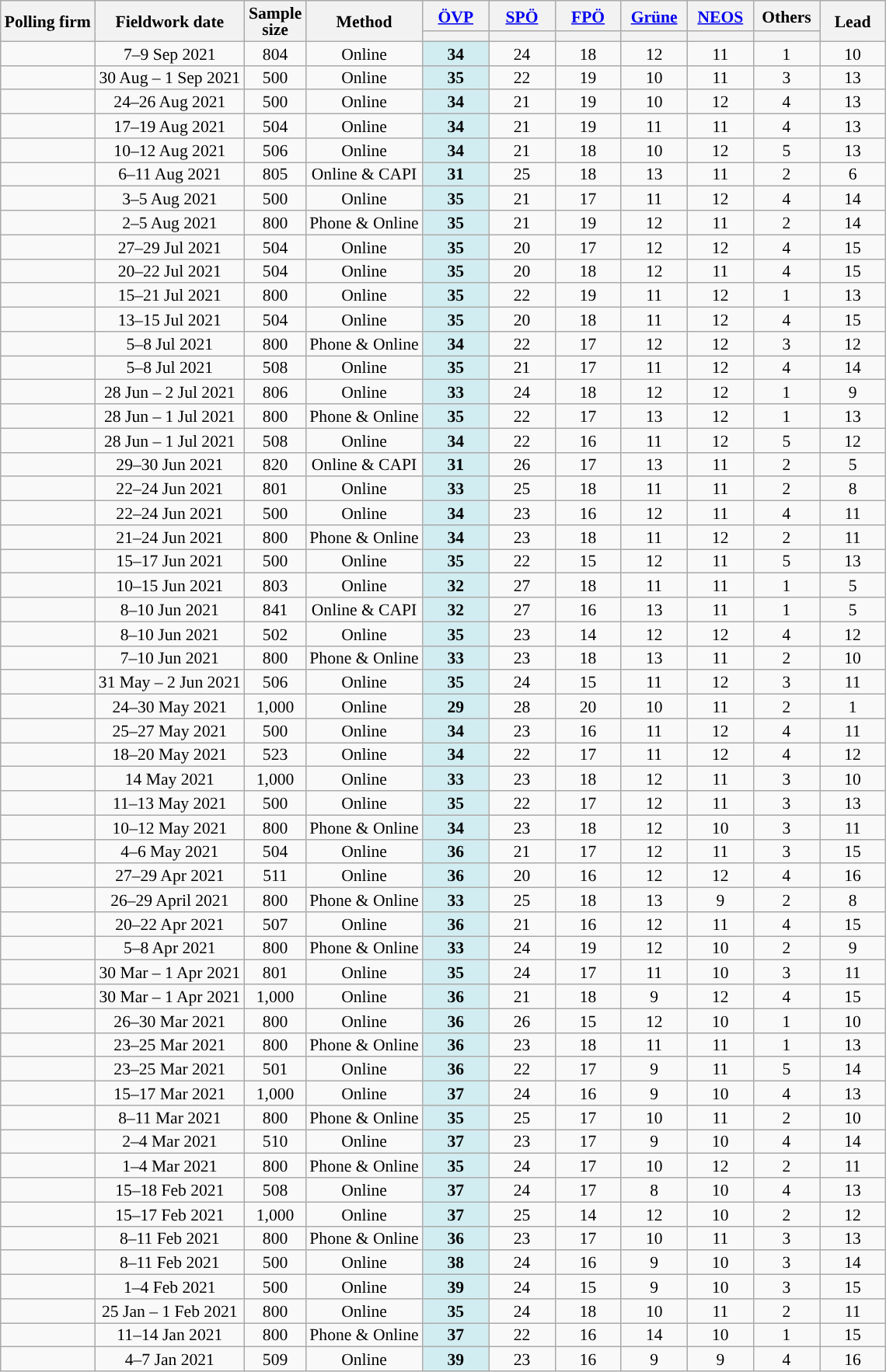<table class="wikitable sortable mw-datatable" style="text-align:center;font-size:90%;line-height:14px;">
<tr>
<th rowspan="2">Polling firm</th>
<th rowspan="2">Fieldwork date</th>
<th rowspan="2">Sample<br>size</th>
<th rowspan="2">Method</th>
<th class="unsortable" style="width:50px;"><a href='#'>ÖVP</a></th>
<th class="unsortable" style="width:50px;"><a href='#'>SPÖ</a></th>
<th class="unsortable" style="width:50px;"><a href='#'>FPÖ</a></th>
<th class="unsortable" style="width:50px;"><a href='#'>Grüne</a></th>
<th class="unsortable" style="width:50px;"><a href='#'>NEOS</a></th>
<th class="unsortable" style="width:50px;">Others</th>
<th rowspan="2" class="unsortable" style="width:50px;">Lead</th>
</tr>
<tr>
<th style="background:"></th>
<th style="background:"></th>
<th style="background:"></th>
<th style="background:"></th>
<th style="background:"></th>
<th style="background:"></th>
</tr>
<tr>
<td></td>
<td data-sort-value="2021-09-09">7–9 Sep 2021</td>
<td>804</td>
<td>Online</td>
<td style="background:#D2EDF1;"><strong>34</strong></td>
<td>24</td>
<td>18</td>
<td>12</td>
<td>11</td>
<td>1</td>
<td style="background:">10</td>
</tr>
<tr>
<td></td>
<td data-sort-value="2021-09-01">30 Aug – 1 Sep 2021</td>
<td>500</td>
<td>Online</td>
<td style="background:#D2EDF1;"><strong>35</strong></td>
<td>22</td>
<td>19</td>
<td>10</td>
<td>11</td>
<td>3</td>
<td style="background:">13</td>
</tr>
<tr>
<td></td>
<td data-sort-value="2021-08-26">24–26 Aug 2021</td>
<td>500</td>
<td>Online</td>
<td style="background:#D2EDF1;"><strong>34</strong></td>
<td>21</td>
<td>19</td>
<td>10</td>
<td>12</td>
<td>4</td>
<td style="background:">13</td>
</tr>
<tr>
<td></td>
<td data-sort-value="2021-08-19">17–19 Aug 2021</td>
<td>504</td>
<td>Online</td>
<td style="background:#D2EDF1;"><strong>34</strong></td>
<td>21</td>
<td>19</td>
<td>11</td>
<td>11</td>
<td>4</td>
<td style="background:">13</td>
</tr>
<tr>
<td></td>
<td data-sort-value="2021-08-12">10–12 Aug 2021</td>
<td>506</td>
<td>Online</td>
<td style="background:#D2EDF1;"><strong>34</strong></td>
<td>21</td>
<td>18</td>
<td>10</td>
<td>12</td>
<td>5</td>
<td style="background:">13</td>
</tr>
<tr>
<td></td>
<td data-sort-value="2021-08-11">6–11 Aug 2021</td>
<td>805</td>
<td>Online & CAPI</td>
<td style="background:#D2EDF1;"><strong>31</strong></td>
<td>25</td>
<td>18</td>
<td>13</td>
<td>11</td>
<td>2</td>
<td style="background:">6</td>
</tr>
<tr>
<td></td>
<td data-sort-value="2021-08-05">3–5 Aug 2021</td>
<td>500</td>
<td>Online</td>
<td style="background:#D2EDF1;"><strong>35</strong></td>
<td>21</td>
<td>17</td>
<td>11</td>
<td>12</td>
<td>4</td>
<td style="background:">14</td>
</tr>
<tr>
<td></td>
<td data-sort-value="2021-08-05">2–5 Aug 2021</td>
<td>800</td>
<td>Phone & Online</td>
<td style="background:#D2EDF1;"><strong>35</strong></td>
<td>21</td>
<td>19</td>
<td>12</td>
<td>11</td>
<td>2</td>
<td style="background:">14</td>
</tr>
<tr>
<td></td>
<td data-sort-value="2021-07-29">27–29 Jul 2021</td>
<td>504</td>
<td>Online</td>
<td style="background:#D2EDF1;"><strong>35</strong></td>
<td>20</td>
<td>17</td>
<td>12</td>
<td>12</td>
<td>4</td>
<td style="background:">15</td>
</tr>
<tr>
<td></td>
<td data-sort-value="2021-07-22">20–22 Jul 2021</td>
<td>504</td>
<td>Online</td>
<td style="background:#D2EDF1;"><strong>35</strong></td>
<td>20</td>
<td>18</td>
<td>12</td>
<td>11</td>
<td>4</td>
<td style="background:">15</td>
</tr>
<tr>
<td></td>
<td data-sort-value="2021-07-21">15–21 Jul 2021</td>
<td>800</td>
<td>Online</td>
<td style="background:#D2EDF1;"><strong>35</strong></td>
<td>22</td>
<td>19</td>
<td>11</td>
<td>12</td>
<td>1</td>
<td style="background:">13</td>
</tr>
<tr>
<td></td>
<td data-sort-value="2021-07-15">13–15 Jul 2021</td>
<td>504</td>
<td>Online</td>
<td style="background:#D2EDF1;"><strong>35</strong></td>
<td>20</td>
<td>18</td>
<td>11</td>
<td>12</td>
<td>4</td>
<td style="background:">15</td>
</tr>
<tr>
<td></td>
<td data-sort-value="2021-07-08">5–8 Jul 2021</td>
<td>800</td>
<td>Phone & Online</td>
<td style="background:#D2EDF1;"><strong>34</strong></td>
<td>22</td>
<td>17</td>
<td>12</td>
<td>12</td>
<td>3</td>
<td style="background:">12</td>
</tr>
<tr>
<td></td>
<td data-sort-value="2021-07-08">5–8 Jul 2021</td>
<td>508</td>
<td>Online</td>
<td style="background:#D2EDF1;"><strong>35</strong></td>
<td>21</td>
<td>17</td>
<td>11</td>
<td>12</td>
<td>4</td>
<td style="background:">14</td>
</tr>
<tr>
<td></td>
<td data-sort-value="2021-07-02">28 Jun – 2 Jul 2021</td>
<td>806</td>
<td>Online</td>
<td style="background:#D2EDF1;"><strong>33</strong></td>
<td>24</td>
<td>18</td>
<td>12</td>
<td>12</td>
<td>1</td>
<td style="background:">9</td>
</tr>
<tr>
<td></td>
<td data-sort-value="2021-07-01">28 Jun – 1 Jul 2021</td>
<td>800</td>
<td>Phone & Online</td>
<td style="background:#D2EDF1;"><strong>35</strong></td>
<td>22</td>
<td>17</td>
<td>13</td>
<td>12</td>
<td>1</td>
<td style="background:">13</td>
</tr>
<tr>
<td></td>
<td data-sort-value="2021-07-01">28 Jun – 1 Jul 2021</td>
<td>508</td>
<td>Online</td>
<td style="background:#D2EDF1;"><strong>34</strong></td>
<td>22</td>
<td>16</td>
<td>11</td>
<td>12</td>
<td>5</td>
<td style="background:">12</td>
</tr>
<tr>
<td></td>
<td data-sort-value="2021-06-30">29–30 Jun 2021</td>
<td>820</td>
<td>Online & CAPI</td>
<td style="background:#D2EDF1;"><strong>31</strong></td>
<td>26</td>
<td>17</td>
<td>13</td>
<td>11</td>
<td>2</td>
<td style="background:">5</td>
</tr>
<tr>
<td></td>
<td data-sort-value="2021-06-24">22–24 Jun 2021</td>
<td>801</td>
<td>Online</td>
<td style="background:#D2EDF1;"><strong>33</strong></td>
<td>25</td>
<td>18</td>
<td>11</td>
<td>11</td>
<td>2</td>
<td style="background:">8</td>
</tr>
<tr>
<td></td>
<td data-sort-value="2021-06-24">22–24 Jun 2021</td>
<td>500</td>
<td>Online</td>
<td style="background:#D2EDF1;"><strong>34</strong></td>
<td>23</td>
<td>16</td>
<td>12</td>
<td>11</td>
<td>4</td>
<td style="background:">11</td>
</tr>
<tr>
<td></td>
<td data-sort-value="2021-06-24">21–24 Jun 2021</td>
<td>800</td>
<td>Phone & Online</td>
<td style="background:#D2EDF1;"><strong>34</strong></td>
<td>23</td>
<td>18</td>
<td>11</td>
<td>12</td>
<td>2</td>
<td style="background:">11</td>
</tr>
<tr>
<td></td>
<td data-sort-value="2021-06-17">15–17 Jun 2021</td>
<td>500</td>
<td>Online</td>
<td style="background:#D2EDF1;"><strong>35</strong></td>
<td>22</td>
<td>15</td>
<td>12</td>
<td>11</td>
<td>5</td>
<td style="background:">13</td>
</tr>
<tr>
<td></td>
<td data-sort-value="2021-06-15">10–15 Jun 2021</td>
<td>803</td>
<td>Online</td>
<td style="background:#D2EDF1;"><strong>32</strong></td>
<td>27</td>
<td>18</td>
<td>11</td>
<td>11</td>
<td>1</td>
<td style="background:">5</td>
</tr>
<tr>
<td></td>
<td data-sort-value="2021-06-10">8–10 Jun 2021</td>
<td>841</td>
<td>Online & CAPI</td>
<td style="background:#D2EDF1;"><strong>32</strong></td>
<td>27</td>
<td>16</td>
<td>13</td>
<td>11</td>
<td>1</td>
<td style="background:">5</td>
</tr>
<tr>
<td></td>
<td data-sort-value="2021-06-10">8–10 Jun 2021</td>
<td>502</td>
<td>Online</td>
<td style="background:#D2EDF1;"><strong>35</strong></td>
<td>23</td>
<td>14</td>
<td>12</td>
<td>12</td>
<td>4</td>
<td style="background:">12</td>
</tr>
<tr>
<td></td>
<td data-sort-value="2021-06-10">7–10 Jun 2021</td>
<td>800</td>
<td>Phone & Online</td>
<td style="background:#D2EDF1;"><strong>33</strong></td>
<td>23</td>
<td>18</td>
<td>13</td>
<td>11</td>
<td>2</td>
<td style="background:">10</td>
</tr>
<tr>
<td></td>
<td data-sort-value="2021-06-02">31 May – 2 Jun 2021</td>
<td>506</td>
<td>Online</td>
<td style="background:#D2EDF1;"><strong>35</strong></td>
<td>24</td>
<td>15</td>
<td>11</td>
<td>12</td>
<td>3</td>
<td style="background:">11</td>
</tr>
<tr>
<td></td>
<td data-sort-value="2021-05-30">24–30 May 2021</td>
<td>1,000</td>
<td>Online</td>
<td style="background:#D2EDF1;"><strong>29</strong></td>
<td>28</td>
<td>20</td>
<td>10</td>
<td>11</td>
<td>2</td>
<td style="background:">1</td>
</tr>
<tr>
<td></td>
<td data-sort-value="2021-05-27">25–27 May 2021</td>
<td>500</td>
<td>Online</td>
<td style="background:#D2EDF1;"><strong>34</strong></td>
<td>23</td>
<td>16</td>
<td>11</td>
<td>12</td>
<td>4</td>
<td style="background:">11</td>
</tr>
<tr>
<td></td>
<td data-sort-value="2021-05-20">18–20 May 2021</td>
<td>523</td>
<td>Online</td>
<td style="background:#D2EDF1;"><strong>34</strong></td>
<td>22</td>
<td>17</td>
<td>11</td>
<td>12</td>
<td>4</td>
<td style="background:">12</td>
</tr>
<tr>
<td></td>
<td data-sort-value="2021-05-14">14 May 2021</td>
<td>1,000</td>
<td>Online</td>
<td style="background:#D2EDF1;"><strong>33</strong></td>
<td>23</td>
<td>18</td>
<td>12</td>
<td>11</td>
<td>3</td>
<td style="background:">10</td>
</tr>
<tr>
<td></td>
<td data-sort-value="2021-05-13">11–13 May 2021</td>
<td>500</td>
<td>Online</td>
<td style="background:#D2EDF1;"><strong>35</strong></td>
<td>22</td>
<td>17</td>
<td>12</td>
<td>11</td>
<td>3</td>
<td style="background:">13</td>
</tr>
<tr>
<td></td>
<td data-sort-value="2021-05-12">10–12 May 2021</td>
<td>800</td>
<td>Phone & Online</td>
<td style="background:#D2EDF1;"><strong>34</strong></td>
<td>23</td>
<td>18</td>
<td>12</td>
<td>10</td>
<td>3</td>
<td style="background:">11</td>
</tr>
<tr>
<td></td>
<td data-sort-value="2021-05-06">4–6 May 2021</td>
<td>504</td>
<td>Online</td>
<td style="background:#D2EDF1;"><strong>36</strong></td>
<td>21</td>
<td>17</td>
<td>12</td>
<td>11</td>
<td>3</td>
<td style="background:">15</td>
</tr>
<tr>
<td></td>
<td data-sort-value="2021-04-29">27–29 Apr 2021</td>
<td>511</td>
<td>Online</td>
<td style="background:#D2EDF1;"><strong>36</strong></td>
<td>20</td>
<td>16</td>
<td>12</td>
<td>12</td>
<td>4</td>
<td style="background:">16</td>
</tr>
<tr>
<td></td>
<td>26–29 April 2021</td>
<td>800</td>
<td>Phone & Online</td>
<td style="background:#D2EDF1;"><strong>33</strong></td>
<td>25</td>
<td>18</td>
<td>13</td>
<td>9</td>
<td>2</td>
<td style="background:">8</td>
</tr>
<tr>
<td></td>
<td data-sort-value="2021-04-22">20–22 Apr 2021</td>
<td>507</td>
<td>Online</td>
<td style="background:#D2EDF1;"><strong>36</strong></td>
<td>21</td>
<td>16</td>
<td>12</td>
<td>11</td>
<td>4</td>
<td style="background:">15</td>
</tr>
<tr>
<td></td>
<td data-sort-value="2021-04-08">5–8 Apr 2021</td>
<td>800</td>
<td>Phone & Online</td>
<td style="background:#D2EDF1;"><strong>33</strong></td>
<td>24</td>
<td>19</td>
<td>12</td>
<td>10</td>
<td>2</td>
<td style="background:">9</td>
</tr>
<tr>
<td></td>
<td data-sort-value="2021-04-01">30 Mar – 1 Apr 2021</td>
<td>801</td>
<td>Online</td>
<td style="background:#D2EDF1;"><strong>35</strong></td>
<td>24</td>
<td>17</td>
<td>11</td>
<td>10</td>
<td>3</td>
<td style="background:">11</td>
</tr>
<tr>
<td></td>
<td data-sort-value="2021-04-01">30 Mar – 1 Apr 2021</td>
<td>1,000</td>
<td>Online</td>
<td style="background:#D2EDF1;"><strong>36</strong></td>
<td>21</td>
<td>18</td>
<td>9</td>
<td>12</td>
<td>4</td>
<td style="background:">15</td>
</tr>
<tr>
<td></td>
<td data-sort-value="2021-03-30">26–30 Mar 2021</td>
<td>800</td>
<td>Online</td>
<td style="background:#D2EDF1;"><strong>36</strong></td>
<td>26</td>
<td>15</td>
<td>12</td>
<td>10</td>
<td>1</td>
<td style="background:">10</td>
</tr>
<tr>
<td></td>
<td data-sort-value="2021-03-25">23–25 Mar 2021</td>
<td>800</td>
<td>Phone & Online</td>
<td style="background:#D2EDF1;"><strong>36</strong></td>
<td>23</td>
<td>18</td>
<td>11</td>
<td>11</td>
<td>1</td>
<td style="background:">13</td>
</tr>
<tr>
<td></td>
<td data-sort-value="2021-03-25">23–25 Mar 2021</td>
<td>501</td>
<td>Online</td>
<td style="background:#D2EDF1;"><strong>36</strong></td>
<td>22</td>
<td>17</td>
<td>9</td>
<td>11</td>
<td>5</td>
<td style="background:">14</td>
</tr>
<tr>
<td></td>
<td data-sort-value="2021-03-17">15–17 Mar 2021</td>
<td>1,000</td>
<td>Online</td>
<td style="background:#D2EDF1;"><strong>37</strong></td>
<td>24</td>
<td>16</td>
<td>9</td>
<td>10</td>
<td>4</td>
<td style="background:">13</td>
</tr>
<tr>
<td></td>
<td data-sort-value="2021-03-11">8–11 Mar 2021</td>
<td>800</td>
<td>Phone & Online</td>
<td style="background:#D2EDF1;"><strong>35</strong></td>
<td>25</td>
<td>17</td>
<td>10</td>
<td>11</td>
<td>2</td>
<td style="background:">10</td>
</tr>
<tr>
<td></td>
<td data-sort-value="2021-03-04">2–4 Mar 2021</td>
<td>510</td>
<td>Online</td>
<td style="background:#D2EDF1;"><strong>37</strong></td>
<td>23</td>
<td>17</td>
<td>9</td>
<td>10</td>
<td>4</td>
<td style="background:">14</td>
</tr>
<tr>
<td></td>
<td data-sort-value="2021-03-04">1–4 Mar 2021</td>
<td>800</td>
<td>Phone & Online</td>
<td style="background:#D2EDF1;"><strong>35</strong></td>
<td>24</td>
<td>17</td>
<td>10</td>
<td>12</td>
<td>2</td>
<td style="background:">11</td>
</tr>
<tr>
<td></td>
<td data-sort-value="2021-02-18">15–18 Feb 2021</td>
<td>508</td>
<td>Online</td>
<td style="background:#D2EDF1;"><strong>37</strong></td>
<td>24</td>
<td>17</td>
<td>8</td>
<td>10</td>
<td>4</td>
<td style="background:">13</td>
</tr>
<tr>
<td></td>
<td data-sort-value="2021-02-17">15–17 Feb 2021</td>
<td>1,000</td>
<td>Online</td>
<td style="background:#D2EDF1;"><strong>37</strong></td>
<td>25</td>
<td>14</td>
<td>12</td>
<td>10</td>
<td>2</td>
<td style="background:">12</td>
</tr>
<tr>
<td></td>
<td data-sort-value="2021-02-11">8–11 Feb 2021</td>
<td>800</td>
<td>Phone & Online</td>
<td style="background:#D2EDF1;"><strong>36</strong></td>
<td>23</td>
<td>17</td>
<td>10</td>
<td>11</td>
<td>3</td>
<td style="background:">13</td>
</tr>
<tr>
<td></td>
<td data-sort-value="2021-02-11">8–11 Feb 2021</td>
<td>500</td>
<td>Online</td>
<td style="background:#D2EDF1;"><strong>38</strong></td>
<td>24</td>
<td>16</td>
<td>9</td>
<td>10</td>
<td>3</td>
<td style="background:">14</td>
</tr>
<tr>
<td></td>
<td data-sort-value="2021-02-04">1–4 Feb 2021</td>
<td>500</td>
<td>Online</td>
<td style="background:#D2EDF1;"><strong>39</strong></td>
<td>24</td>
<td>15</td>
<td>9</td>
<td>10</td>
<td>3</td>
<td style="background:">15</td>
</tr>
<tr>
<td></td>
<td data-sort-value="2021-02-01">25 Jan – 1 Feb 2021</td>
<td>800</td>
<td>Online</td>
<td style="background:#D2EDF1;"><strong>35</strong></td>
<td>24</td>
<td>18</td>
<td>10</td>
<td>11</td>
<td>2</td>
<td style="background:">11</td>
</tr>
<tr>
<td></td>
<td data-sort-value="2021-01-14">11–14 Jan 2021</td>
<td>800</td>
<td>Phone & Online</td>
<td style="background:#D2EDF1;"><strong>37</strong></td>
<td>22</td>
<td>16</td>
<td>14</td>
<td>10</td>
<td>1</td>
<td style="background:">15</td>
</tr>
<tr>
<td></td>
<td data-sort-value="2021-01-07">4–7 Jan 2021</td>
<td>509</td>
<td>Online</td>
<td style="background:#D2EDF1;"><strong>39</strong></td>
<td>23</td>
<td>16</td>
<td>9</td>
<td>9</td>
<td>4</td>
<td style="background:">16</td>
</tr>
</table>
